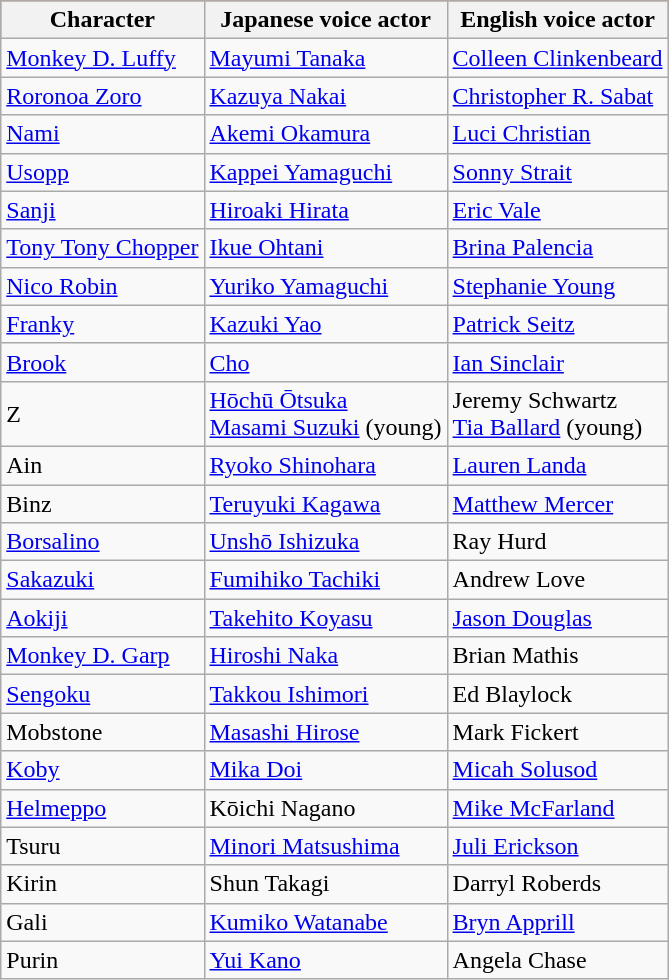<table border="1" style="border-collapse: collapse;" class="wikitable">
<tr style="background-color: rgb(255,85,0);">
<th>Character</th>
<th>Japanese voice actor</th>
<th>English voice actor</th>
</tr>
<tr>
<td><a href='#'>Monkey D. Luffy</a></td>
<td><a href='#'>Mayumi Tanaka</a></td>
<td><a href='#'>Colleen Clinkenbeard</a></td>
</tr>
<tr>
<td><a href='#'>Roronoa Zoro</a></td>
<td><a href='#'>Kazuya Nakai</a></td>
<td><a href='#'>Christopher R. Sabat</a></td>
</tr>
<tr>
<td><a href='#'>Nami</a></td>
<td><a href='#'>Akemi Okamura</a></td>
<td><a href='#'>Luci Christian</a></td>
</tr>
<tr>
<td><a href='#'>Usopp</a></td>
<td><a href='#'>Kappei Yamaguchi</a></td>
<td><a href='#'>Sonny Strait</a></td>
</tr>
<tr>
<td><a href='#'>Sanji</a></td>
<td><a href='#'>Hiroaki Hirata</a></td>
<td><a href='#'>Eric Vale</a></td>
</tr>
<tr>
<td><a href='#'>Tony Tony Chopper</a></td>
<td><a href='#'>Ikue Ohtani</a></td>
<td><a href='#'>Brina Palencia</a></td>
</tr>
<tr>
<td><a href='#'>Nico Robin</a></td>
<td><a href='#'>Yuriko Yamaguchi</a></td>
<td><a href='#'>Stephanie Young</a></td>
</tr>
<tr>
<td><a href='#'>Franky</a></td>
<td><a href='#'>Kazuki Yao</a></td>
<td><a href='#'>Patrick Seitz</a></td>
</tr>
<tr>
<td><a href='#'>Brook</a></td>
<td><a href='#'>Cho</a></td>
<td><a href='#'>Ian Sinclair</a></td>
</tr>
<tr>
<td>Z</td>
<td><a href='#'>Hōchū Ōtsuka</a><br><a href='#'>Masami Suzuki</a> (young)</td>
<td>Jeremy Schwartz<br> <a href='#'>Tia Ballard</a> (young)</td>
</tr>
<tr>
<td>Ain</td>
<td><a href='#'>Ryoko Shinohara</a></td>
<td><a href='#'>Lauren Landa</a></td>
</tr>
<tr>
<td>Binz</td>
<td><a href='#'>Teruyuki Kagawa</a></td>
<td><a href='#'>Matthew Mercer</a></td>
</tr>
<tr>
<td><a href='#'>Borsalino</a></td>
<td><a href='#'>Unshō Ishizuka</a></td>
<td>Ray Hurd</td>
</tr>
<tr>
<td><a href='#'>Sakazuki</a></td>
<td><a href='#'>Fumihiko Tachiki</a></td>
<td>Andrew Love</td>
</tr>
<tr>
<td><a href='#'>Aokiji</a></td>
<td><a href='#'>Takehito Koyasu</a></td>
<td><a href='#'>Jason Douglas</a></td>
</tr>
<tr>
<td><a href='#'>Monkey D. Garp</a></td>
<td><a href='#'>Hiroshi Naka</a></td>
<td>Brian Mathis</td>
</tr>
<tr>
<td><a href='#'>Sengoku</a></td>
<td><a href='#'>Takkou Ishimori</a></td>
<td>Ed Blaylock</td>
</tr>
<tr>
<td>Mobstone</td>
<td><a href='#'>Masashi Hirose</a></td>
<td>Mark Fickert</td>
</tr>
<tr>
<td><a href='#'>Koby</a></td>
<td><a href='#'>Mika Doi</a></td>
<td><a href='#'>Micah Solusod</a></td>
</tr>
<tr>
<td><a href='#'>Helmeppo</a></td>
<td>Kōichi Nagano</td>
<td><a href='#'>Mike McFarland</a></td>
</tr>
<tr>
<td>Tsuru</td>
<td><a href='#'>Minori Matsushima</a></td>
<td><a href='#'>Juli Erickson</a></td>
</tr>
<tr>
<td>Kirin</td>
<td>Shun Takagi</td>
<td>Darryl Roberds</td>
</tr>
<tr>
<td>Gali</td>
<td><a href='#'>Kumiko Watanabe</a></td>
<td><a href='#'>Bryn Apprill</a></td>
</tr>
<tr>
<td>Purin</td>
<td><a href='#'>Yui Kano</a></td>
<td>Angela Chase</td>
</tr>
</table>
